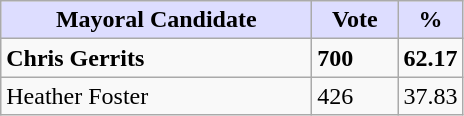<table class="wikitable">
<tr>
<th style="background:#ddf; width:200px;">Mayoral Candidate</th>
<th style="background:#ddf; width:50px;">Vote</th>
<th style="background:#ddf; width:30px;">%</th>
</tr>
<tr>
<td><strong>Chris Gerrits</strong></td>
<td><strong>700</strong></td>
<td><strong>62.17</strong></td>
</tr>
<tr>
<td>Heather Foster</td>
<td>426</td>
<td>37.83</td>
</tr>
</table>
